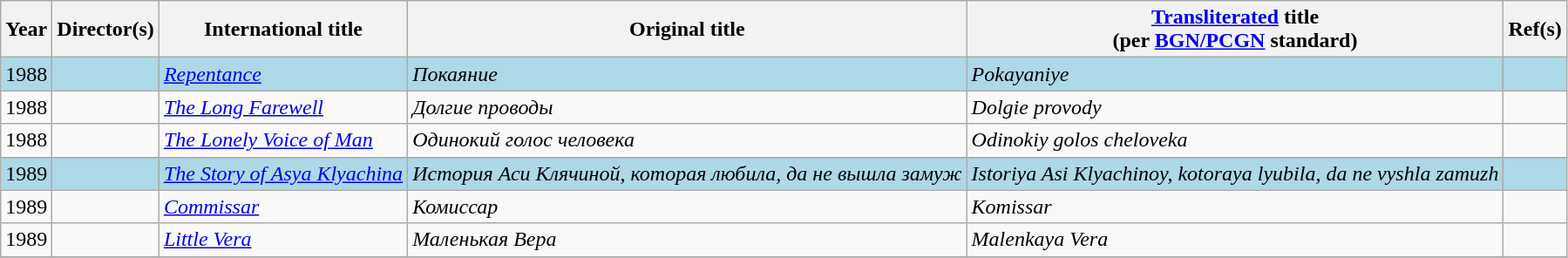<table class="wikitable sortable">
<tr>
<th scope="col">Year</th>
<th scope="col">Director(s)</th>
<th scope="col">International title</th>
<th scope="col">Original title</th>
<th scope="col"><a href='#'>Transliterated</a> title<br>(per <a href='#'>BGN/PCGN</a> standard)</th>
<th scope="col" class="unsortable">Ref(s)</th>
</tr>
<tr>
<td style="background-color:lightblue">1988</td>
<td style="background-color:lightblue"></td>
<td style="background-color:lightblue"><em><a href='#'>Repentance</a></em></td>
<td style="background-color:lightblue"><em>Покаяние</em></td>
<td style="background-color:lightblue"><em>Pokayaniye</em></td>
<td style="background-color:lightblue"></td>
</tr>
<tr>
<td>1988</td>
<td></td>
<td><em><a href='#'>The Long Farewell</a></em></td>
<td><em>Долгие проводы</em></td>
<td><em>Dolgie provody</em></td>
<td></td>
</tr>
<tr>
<td>1988</td>
<td></td>
<td><em><a href='#'>The Lonely Voice of Man</a></em></td>
<td><em>Одинокий голос человека</em></td>
<td><em>Odinokiy golos cheloveka</em></td>
<td></td>
</tr>
<tr>
<td style="background-color:lightblue">1989</td>
<td style="background-color:lightblue"></td>
<td style="background-color:lightblue"><em><a href='#'>The Story of Asya Klyachina</a></em></td>
<td style="background-color:lightblue"><em>История Аси Клячиной, которая любила, да не вышла замуж</em></td>
<td style="background-color:lightblue"><em>Istoriya Asi Klyachinoy, kotoraya lyubila, da ne vyshla zamuzh</em></td>
<td style="background-color:lightblue"></td>
</tr>
<tr>
<td>1989</td>
<td></td>
<td><em><a href='#'>Commissar</a></em></td>
<td><em>Комиссар</em></td>
<td><em>Komissar</em></td>
<td></td>
</tr>
<tr>
<td>1989</td>
<td></td>
<td><em><a href='#'>Little Vera</a></em></td>
<td><em>Маленькая Вера</em></td>
<td><em>Malenkaya Vera</em></td>
<td></td>
</tr>
<tr>
</tr>
</table>
